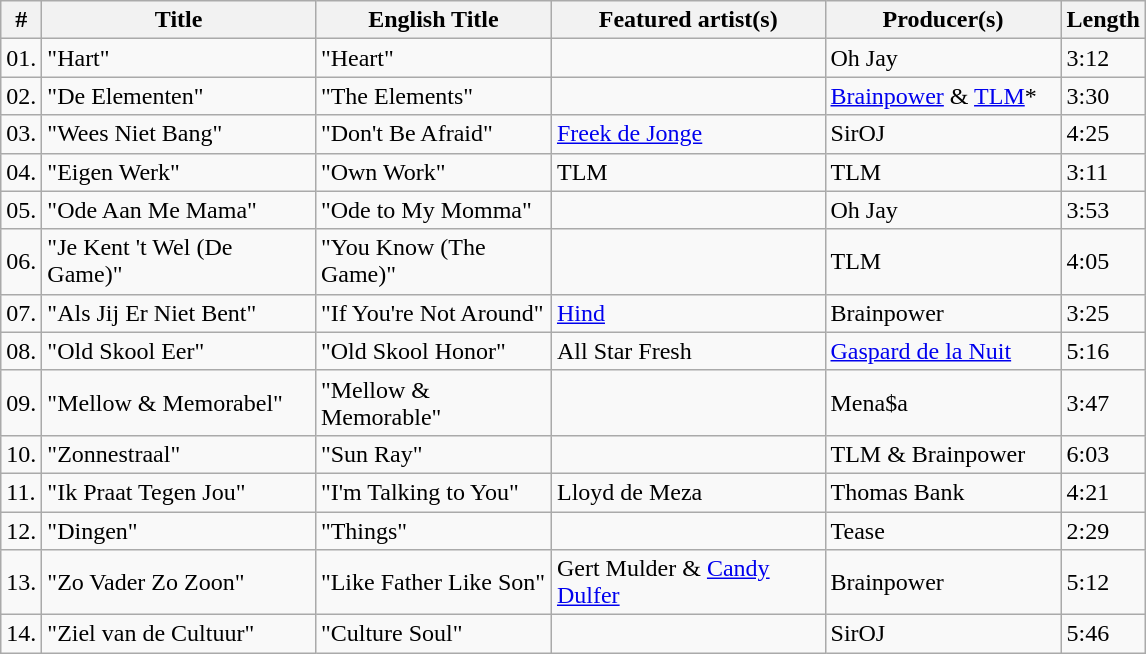<table class="wikitable">
<tr>
<th align="center">#</th>
<th align="center" width="175">Title</th>
<th align="center" width="150">English Title</th>
<th align="center" width="175">Featured artist(s)</th>
<th align="center" width="150">Producer(s)</th>
<th align="center">Length</th>
</tr>
<tr>
<td>01.</td>
<td>"Hart"</td>
<td>"Heart"</td>
<td></td>
<td>Oh Jay</td>
<td>3:12</td>
</tr>
<tr>
<td>02.</td>
<td>"De Elementen"</td>
<td>"The Elements"</td>
<td></td>
<td><a href='#'>Brainpower</a> & <a href='#'>TLM</a>*</td>
<td>3:30</td>
</tr>
<tr>
<td>03.</td>
<td>"Wees Niet Bang"</td>
<td>"Don't Be Afraid"</td>
<td><a href='#'>Freek de Jonge</a></td>
<td>SirOJ</td>
<td>4:25</td>
</tr>
<tr>
<td>04.</td>
<td>"Eigen Werk"</td>
<td>"Own Work"</td>
<td>TLM</td>
<td>TLM</td>
<td>3:11</td>
</tr>
<tr>
<td>05.</td>
<td>"Ode Aan Me Mama"</td>
<td>"Ode to My Momma"</td>
<td></td>
<td>Oh Jay</td>
<td>3:53</td>
</tr>
<tr>
<td>06.</td>
<td>"Je Kent 't Wel (De Game)"</td>
<td>"You Know (The Game)"</td>
<td></td>
<td>TLM</td>
<td>4:05</td>
</tr>
<tr>
<td>07.</td>
<td>"Als Jij Er Niet Bent"</td>
<td>"If You're Not Around"</td>
<td><a href='#'>Hind</a></td>
<td>Brainpower</td>
<td>3:25</td>
</tr>
<tr>
<td>08.</td>
<td>"Old Skool Eer"</td>
<td>"Old Skool Honor"</td>
<td>All Star Fresh</td>
<td><a href='#'>Gaspard de la Nuit</a></td>
<td>5:16</td>
</tr>
<tr>
<td>09.</td>
<td>"Mellow & Memorabel"</td>
<td>"Mellow & Memorable"</td>
<td></td>
<td>Mena$a</td>
<td>3:47</td>
</tr>
<tr>
<td>10.</td>
<td>"Zonnestraal"</td>
<td>"Sun Ray"</td>
<td></td>
<td>TLM & Brainpower</td>
<td>6:03</td>
</tr>
<tr>
<td>11.</td>
<td>"Ik Praat Tegen Jou"</td>
<td>"I'm Talking to You"</td>
<td>Lloyd de Meza</td>
<td>Thomas Bank</td>
<td>4:21</td>
</tr>
<tr>
<td>12.</td>
<td>"Dingen"</td>
<td>"Things"</td>
<td></td>
<td>Tease</td>
<td>2:29</td>
</tr>
<tr>
<td>13.</td>
<td>"Zo Vader Zo Zoon"</td>
<td>"Like Father Like Son"</td>
<td>Gert Mulder & <a href='#'>Candy Dulfer</a></td>
<td>Brainpower</td>
<td>5:12</td>
</tr>
<tr>
<td>14.</td>
<td>"Ziel van de Cultuur"</td>
<td>"Culture Soul"</td>
<td></td>
<td>SirOJ</td>
<td>5:46</td>
</tr>
</table>
